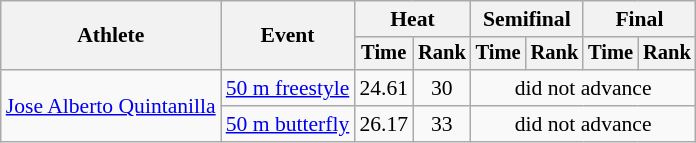<table class=wikitable style="font-size:90%">
<tr>
<th rowspan=2>Athlete</th>
<th rowspan=2>Event</th>
<th colspan="2">Heat</th>
<th colspan="2">Semifinal</th>
<th colspan="2">Final</th>
</tr>
<tr style="font-size:95%">
<th>Time</th>
<th>Rank</th>
<th>Time</th>
<th>Rank</th>
<th>Time</th>
<th>Rank</th>
</tr>
<tr align=center>
<td align=left rowspan=2><a href='#'>Jose Alberto Quintanilla</a></td>
<td align=left><a href='#'>50 m freestyle</a></td>
<td>24.61</td>
<td>30</td>
<td colspan=4>did not advance</td>
</tr>
<tr align=center>
<td align=left><a href='#'>50 m butterfly</a></td>
<td>26.17</td>
<td>33</td>
<td colspan=4>did not advance</td>
</tr>
</table>
